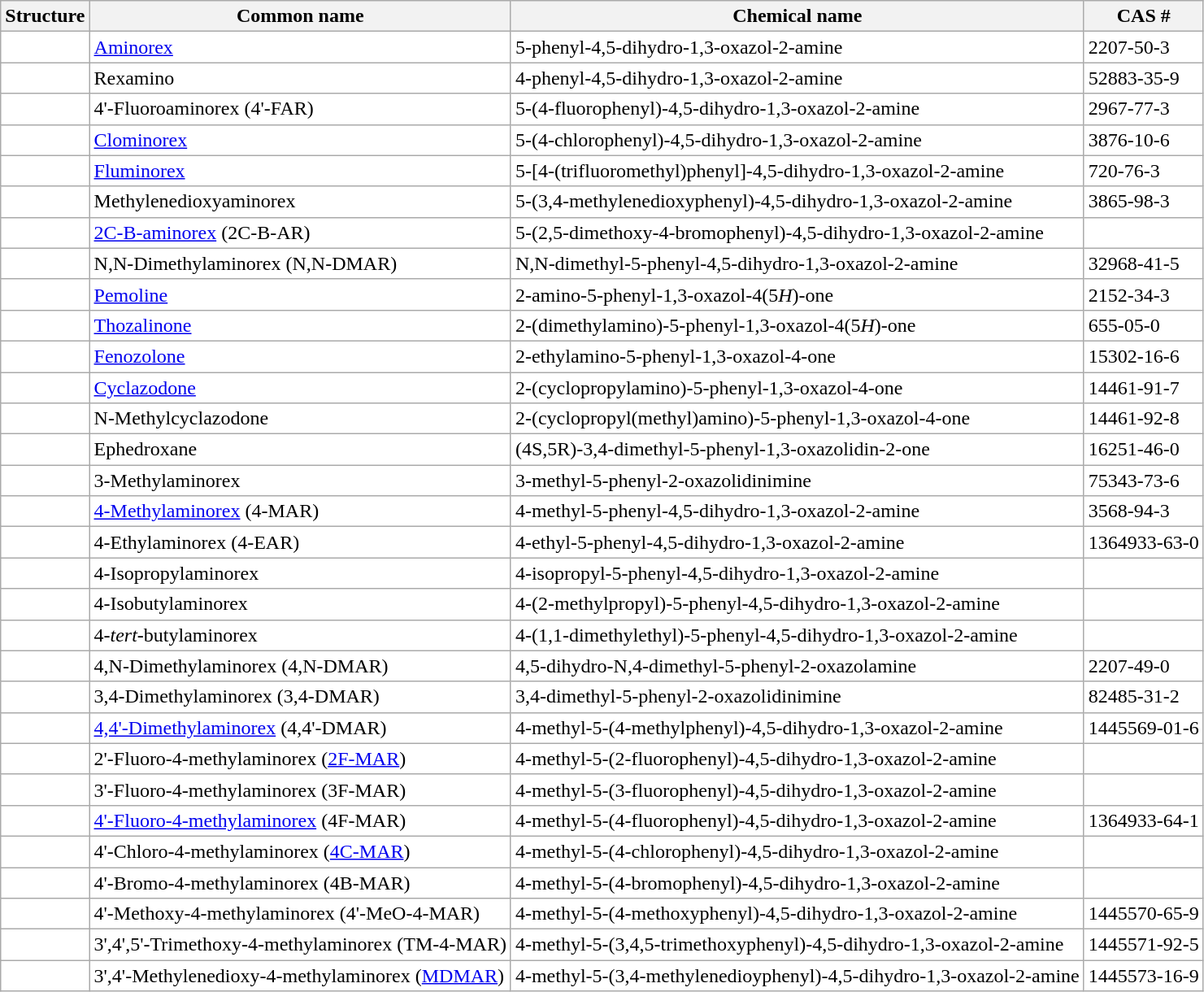<table class="wikitable sticky-header" style="background: #FFFFFF">
<tr>
<th>Structure</th>
<th>Common name</th>
<th>Chemical name</th>
<th>CAS #</th>
</tr>
<tr>
<td></td>
<td><a href='#'>Aminorex</a></td>
<td>5-phenyl-4,5-dihydro-1,3-oxazol-2-amine</td>
<td>2207-50-3</td>
</tr>
<tr>
<td></td>
<td>Rexamino</td>
<td>4-phenyl-4,5-dihydro-1,3-oxazol-2-amine</td>
<td>52883-35-9</td>
</tr>
<tr>
<td></td>
<td>4'-Fluoroaminorex (4'-FAR)</td>
<td>5-(4-fluorophenyl)-4,5-dihydro-1,3-oxazol-2-amine</td>
<td>2967-77-3</td>
</tr>
<tr>
<td></td>
<td><a href='#'>Clominorex</a></td>
<td>5-(4-chlorophenyl)-4,5-dihydro-1,3-oxazol-2-amine</td>
<td>3876-10-6</td>
</tr>
<tr>
<td></td>
<td><a href='#'>Fluminorex</a></td>
<td>5-[4-(trifluoromethyl)phenyl]-4,5-dihydro-1,3-oxazol-2-amine</td>
<td>720-76-3</td>
</tr>
<tr>
<td></td>
<td>Methylenedioxyaminorex</td>
<td>5-(3,4-methylenedioxyphenyl)-4,5-dihydro-1,3-oxazol-2-amine</td>
<td>3865-98-3</td>
</tr>
<tr>
<td></td>
<td><a href='#'>2C-B-aminorex</a> (2C-B-AR)</td>
<td>5-(2,5-dimethoxy-4-bromophenyl)-4,5-dihydro-1,3-oxazol-2-amine</td>
<td></td>
</tr>
<tr>
<td></td>
<td>N,N-Dimethylaminorex (N,N-DMAR)</td>
<td>N,N-dimethyl-5-phenyl-4,5-dihydro-1,3-oxazol-2-amine</td>
<td>32968-41-5</td>
</tr>
<tr>
<td></td>
<td><a href='#'>Pemoline</a></td>
<td>2-amino-5-phenyl-1,3-oxazol-4(5<em>H</em>)-one</td>
<td>2152-34-3</td>
</tr>
<tr>
<td></td>
<td><a href='#'>Thozalinone</a></td>
<td>2-(dimethylamino)-5-phenyl-1,3-oxazol-4(5<em>H</em>)-one</td>
<td>655-05-0</td>
</tr>
<tr>
<td></td>
<td><a href='#'>Fenozolone</a></td>
<td>2-ethylamino-5-phenyl-1,3-oxazol-4-one</td>
<td>15302-16-6</td>
</tr>
<tr>
<td></td>
<td><a href='#'>Cyclazodone</a></td>
<td>2-(cyclopropylamino)-5-phenyl-1,3-oxazol-4-one</td>
<td>14461-91-7</td>
</tr>
<tr>
<td></td>
<td>N-Methylcyclazodone</td>
<td>2-(cyclopropyl(methyl)amino)-5-phenyl-1,3-oxazol-4-one</td>
<td>14461-92-8</td>
</tr>
<tr>
<td></td>
<td>Ephedroxane </td>
<td>(4S,5R)-3,4-dimethyl-5-phenyl-1,3-oxazolidin-2-one</td>
<td>16251-46-0</td>
</tr>
<tr>
<td></td>
<td>3-Methylaminorex</td>
<td>3-methyl-5-phenyl-2-oxazolidinimine</td>
<td>75343-73-6</td>
</tr>
<tr>
<td></td>
<td><a href='#'>4-Methylaminorex</a> (4-MAR)</td>
<td>4-methyl-5-phenyl-4,5-dihydro-1,3-oxazol-2-amine</td>
<td>3568-94-3</td>
</tr>
<tr>
<td></td>
<td>4-Ethylaminorex (4-EAR)</td>
<td>4-ethyl-5-phenyl-4,5-dihydro-1,3-oxazol-2-amine</td>
<td>1364933-63-0</td>
</tr>
<tr>
<td></td>
<td>4-Isopropylaminorex</td>
<td>4-isopropyl-5-phenyl-4,5-dihydro-1,3-oxazol-2-amine</td>
<td></td>
</tr>
<tr>
<td></td>
<td>4-Isobutylaminorex</td>
<td>4-(2-methylpropyl)-5-phenyl-4,5-dihydro-1,3-oxazol-2-amine</td>
<td></td>
</tr>
<tr>
<td></td>
<td>4-<em>tert</em>-butylaminorex</td>
<td>4-(1,1-dimethylethyl)-5-phenyl-4,5-dihydro-1,3-oxazol-2-amine</td>
<td></td>
</tr>
<tr>
<td></td>
<td>4,N-Dimethylaminorex (4,N-DMAR)</td>
<td>4,5-dihydro-N,4-dimethyl-5-phenyl-2-oxazolamine</td>
<td>2207-49-0</td>
</tr>
<tr>
<td></td>
<td>3,4-Dimethylaminorex (3,4-DMAR)</td>
<td>3,4-dimethyl-5-phenyl-2-oxazolidinimine</td>
<td>82485-31-2</td>
</tr>
<tr>
<td></td>
<td><a href='#'>4,4'-Dimethylaminorex</a> (4,4'-DMAR)</td>
<td>4-methyl-5-(4-methylphenyl)-4,5-dihydro-1,3-oxazol-2-amine</td>
<td>1445569-01-6</td>
</tr>
<tr>
<td></td>
<td>2'-Fluoro-4-methylaminorex (<a href='#'>2F-MAR</a>)</td>
<td>4-methyl-5-(2-fluorophenyl)-4,5-dihydro-1,3-oxazol-2-amine</td>
<td></td>
</tr>
<tr>
<td></td>
<td>3'-Fluoro-4-methylaminorex (3F-MAR)</td>
<td>4-methyl-5-(3-fluorophenyl)-4,5-dihydro-1,3-oxazol-2-amine</td>
<td></td>
</tr>
<tr>
<td></td>
<td><a href='#'>4'-Fluoro-4-methylaminorex</a> (4F-MAR)</td>
<td>4-methyl-5-(4-fluorophenyl)-4,5-dihydro-1,3-oxazol-2-amine</td>
<td>1364933-64-1</td>
</tr>
<tr>
<td></td>
<td>4'-Chloro-4-methylaminorex (<a href='#'>4C-MAR</a>)</td>
<td>4-methyl-5-(4-chlorophenyl)-4,5-dihydro-1,3-oxazol-2-amine</td>
<td></td>
</tr>
<tr>
<td></td>
<td>4'-Bromo-4-methylaminorex (4B-MAR)</td>
<td>4-methyl-5-(4-bromophenyl)-4,5-dihydro-1,3-oxazol-2-amine</td>
<td></td>
</tr>
<tr>
<td></td>
<td>4'-Methoxy-4-methylaminorex (4'-MeO-4-MAR)</td>
<td>4-methyl-5-(4-methoxyphenyl)-4,5-dihydro-1,3-oxazol-2-amine</td>
<td>1445570-65-9</td>
</tr>
<tr>
<td></td>
<td>3',4',5'-Trimethoxy-4-methylaminorex (TM-4-MAR)</td>
<td>4-methyl-5-(3,4,5-trimethoxyphenyl)-4,5-dihydro-1,3-oxazol-2-amine</td>
<td>1445571-92-5</td>
</tr>
<tr>
<td></td>
<td>3',4'-Methylenedioxy-4-methylaminorex (<a href='#'>MDMAR</a>)</td>
<td>4-methyl-5-(3,4-methylenedioyphenyl)-4,5-dihydro-1,3-oxazol-2-amine</td>
<td>1445573-16-9</td>
</tr>
</table>
